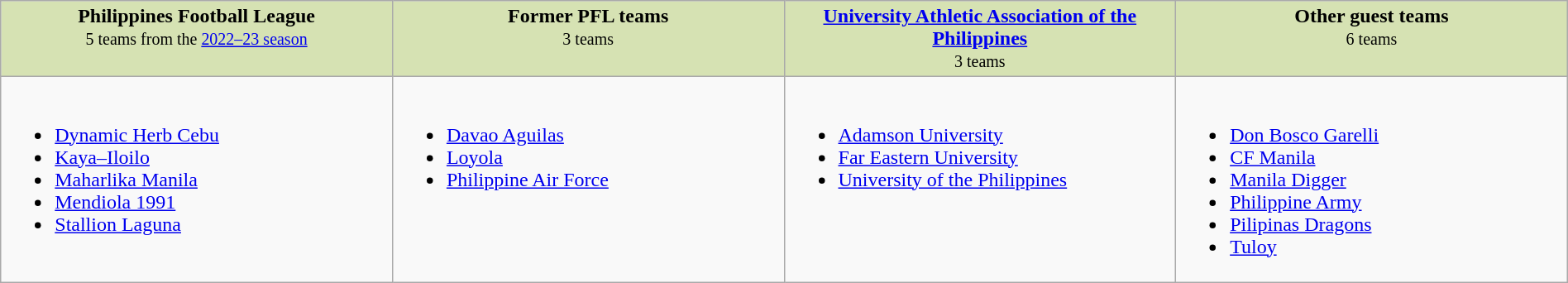<table class="wikitable" width=100%>
<tr style="background-color:#d6e2b3; text-align:center; vertical-align:top">
<td width=20%><strong>Philippines Football League</strong><br><small>5 teams from the <a href='#'>2022–23 season</a></small></td>
<td width=20%><strong>Former PFL teams</strong><br><small>3 teams</small></td>
<td width=20%><strong><a href='#'>University Athletic Association of the Philippines</a></strong><br><small>3 teams</small></td>
<td width=20%><strong>Other guest teams</strong><br><small>6 teams</small></td>
</tr>
<tr style="vertical-align:top">
<td><br><ul><li><a href='#'>Dynamic Herb Cebu</a></li><li><a href='#'>Kaya–Iloilo</a></li><li><a href='#'>Maharlika Manila</a></li><li><a href='#'>Mendiola 1991</a></li><li><a href='#'>Stallion Laguna</a></li></ul></td>
<td><br><ul><li><a href='#'>Davao Aguilas</a></li><li><a href='#'>Loyola</a></li><li><a href='#'>Philippine Air Force</a></li></ul></td>
<td><br><ul><li><a href='#'>Adamson University</a></li><li><a href='#'>Far Eastern University</a></li><li><a href='#'>University of the Philippines</a></li></ul></td>
<td><br><ul><li><a href='#'>Don Bosco Garelli</a></li><li><a href='#'>CF Manila</a></li><li><a href='#'>Manila Digger</a></li><li><a href='#'>Philippine Army</a></li><li><a href='#'>Pilipinas Dragons</a></li><li><a href='#'>Tuloy</a></li></ul></td>
</tr>
</table>
